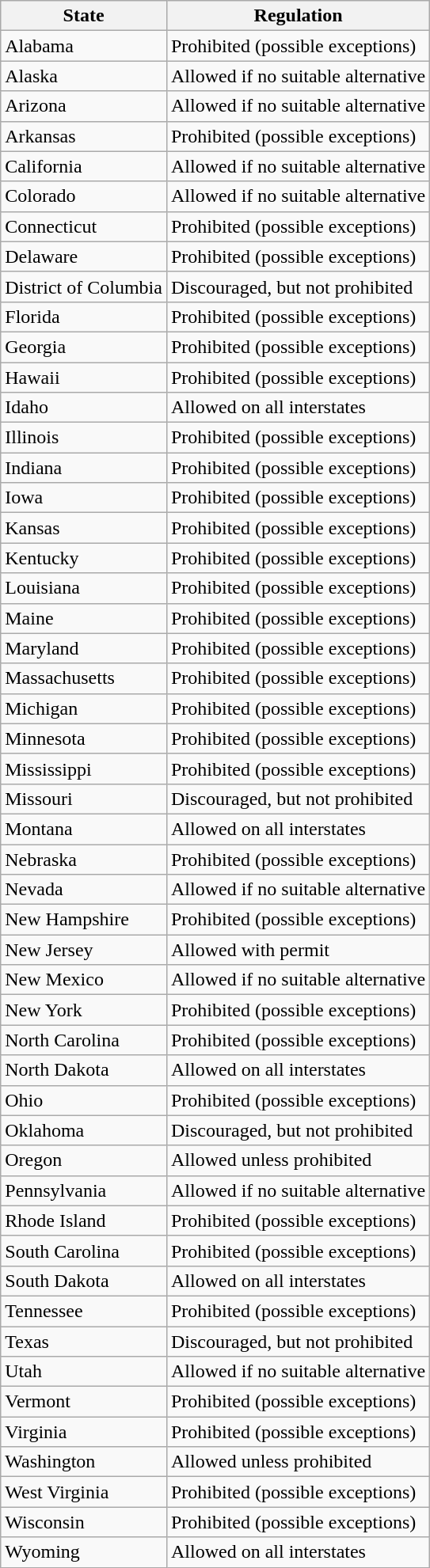<table class="wikitable sortable">
<tr>
<th>State</th>
<th>Regulation</th>
</tr>
<tr>
<td>Alabama</td>
<td>Prohibited (possible exceptions)</td>
</tr>
<tr>
<td>Alaska</td>
<td>Allowed if no suitable alternative</td>
</tr>
<tr>
<td>Arizona</td>
<td>Allowed if no suitable alternative</td>
</tr>
<tr>
<td>Arkansas</td>
<td>Prohibited (possible exceptions)</td>
</tr>
<tr>
<td>California</td>
<td>Allowed if no suitable alternative</td>
</tr>
<tr>
<td>Colorado</td>
<td>Allowed if no suitable alternative</td>
</tr>
<tr>
<td>Connecticut</td>
<td>Prohibited (possible exceptions)</td>
</tr>
<tr>
<td>Delaware</td>
<td>Prohibited (possible exceptions)</td>
</tr>
<tr>
<td>District of Columbia</td>
<td>Discouraged, but not prohibited</td>
</tr>
<tr>
<td>Florida</td>
<td>Prohibited (possible exceptions)</td>
</tr>
<tr>
<td>Georgia</td>
<td>Prohibited (possible exceptions)</td>
</tr>
<tr>
<td>Hawaii</td>
<td>Prohibited (possible exceptions)</td>
</tr>
<tr>
<td>Idaho</td>
<td>Allowed on all interstates</td>
</tr>
<tr>
<td>Illinois</td>
<td>Prohibited (possible exceptions)</td>
</tr>
<tr>
<td>Indiana</td>
<td>Prohibited (possible exceptions)</td>
</tr>
<tr>
<td>Iowa</td>
<td>Prohibited (possible exceptions)</td>
</tr>
<tr>
<td>Kansas</td>
<td>Prohibited (possible exceptions)</td>
</tr>
<tr>
<td>Kentucky</td>
<td>Prohibited (possible exceptions)</td>
</tr>
<tr>
<td>Louisiana</td>
<td>Prohibited (possible exceptions)</td>
</tr>
<tr>
<td>Maine</td>
<td>Prohibited (possible exceptions)</td>
</tr>
<tr>
<td>Maryland</td>
<td>Prohibited (possible exceptions)</td>
</tr>
<tr>
<td>Massachusetts</td>
<td>Prohibited (possible exceptions)</td>
</tr>
<tr>
<td>Michigan</td>
<td>Prohibited (possible exceptions)</td>
</tr>
<tr>
<td>Minnesota</td>
<td>Prohibited (possible exceptions)</td>
</tr>
<tr>
<td>Mississippi</td>
<td>Prohibited (possible exceptions)</td>
</tr>
<tr>
<td>Missouri</td>
<td>Discouraged, but not prohibited</td>
</tr>
<tr>
<td>Montana</td>
<td>Allowed on all interstates</td>
</tr>
<tr>
<td>Nebraska</td>
<td>Prohibited (possible exceptions)</td>
</tr>
<tr>
<td>Nevada</td>
<td>Allowed if no suitable alternative</td>
</tr>
<tr>
<td>New Hampshire</td>
<td>Prohibited (possible exceptions)</td>
</tr>
<tr>
<td>New Jersey</td>
<td>Allowed with permit</td>
</tr>
<tr>
<td>New Mexico</td>
<td>Allowed if no suitable alternative</td>
</tr>
<tr>
<td>New York</td>
<td>Prohibited (possible exceptions)</td>
</tr>
<tr>
<td>North Carolina</td>
<td>Prohibited (possible exceptions)</td>
</tr>
<tr>
<td>North Dakota</td>
<td>Allowed on all interstates</td>
</tr>
<tr>
<td>Ohio</td>
<td>Prohibited (possible exceptions)</td>
</tr>
<tr>
<td>Oklahoma</td>
<td>Discouraged, but not prohibited</td>
</tr>
<tr>
<td>Oregon</td>
<td>Allowed unless prohibited</td>
</tr>
<tr>
<td>Pennsylvania</td>
<td>Allowed if no suitable alternative</td>
</tr>
<tr>
<td>Rhode Island</td>
<td>Prohibited (possible exceptions)</td>
</tr>
<tr>
<td>South Carolina</td>
<td>Prohibited (possible exceptions)</td>
</tr>
<tr>
<td>South Dakota</td>
<td>Allowed on all interstates</td>
</tr>
<tr>
<td>Tennessee</td>
<td>Prohibited (possible exceptions)</td>
</tr>
<tr>
<td>Texas</td>
<td>Discouraged, but not prohibited</td>
</tr>
<tr>
<td>Utah</td>
<td>Allowed if no suitable alternative</td>
</tr>
<tr>
<td>Vermont</td>
<td>Prohibited (possible exceptions)</td>
</tr>
<tr>
<td>Virginia</td>
<td>Prohibited (possible exceptions)</td>
</tr>
<tr>
<td>Washington</td>
<td>Allowed unless prohibited</td>
</tr>
<tr>
<td>West Virginia</td>
<td>Prohibited (possible exceptions)</td>
</tr>
<tr>
<td>Wisconsin</td>
<td>Prohibited (possible exceptions)</td>
</tr>
<tr>
<td>Wyoming</td>
<td>Allowed on all interstates</td>
</tr>
</table>
